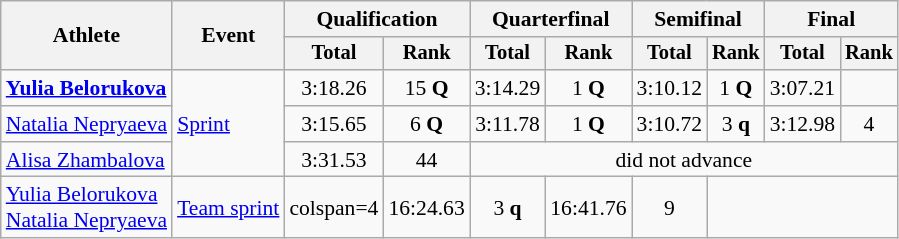<table class="wikitable"  style="font-size:90%">
<tr>
<th rowspan="2">Athlete</th>
<th rowspan="2">Event</th>
<th colspan="2">Qualification</th>
<th colspan="2">Quarterfinal</th>
<th colspan="2">Semifinal</th>
<th colspan="2">Final</th>
</tr>
<tr style="font-size: 95%">
<th>Total</th>
<th>Rank</th>
<th>Total</th>
<th>Rank</th>
<th>Total</th>
<th>Rank</th>
<th>Total</th>
<th>Rank</th>
</tr>
<tr align=center>
<td align=left><strong><a href='#'>Yulia Belorukova</a></strong></td>
<td align=left rowspan=3><a href='#'>Sprint</a></td>
<td>3:18.26</td>
<td>15 <strong>Q</strong></td>
<td>3:14.29</td>
<td>1 <strong>Q</strong></td>
<td>3:10.12</td>
<td>1 <strong>Q</strong></td>
<td>3:07.21</td>
<td></td>
</tr>
<tr align=center>
<td align=left><a href='#'>Natalia Nepryaeva</a></td>
<td>3:15.65</td>
<td>6 <strong>Q</strong></td>
<td>3:11.78</td>
<td>1 <strong>Q</strong></td>
<td>3:10.72</td>
<td>3 <strong>q</strong></td>
<td>3:12.98</td>
<td>4</td>
</tr>
<tr align=center>
<td align=left><a href='#'>Alisa Zhambalova</a></td>
<td>3:31.53</td>
<td>44</td>
<td colspan=6>did not advance</td>
</tr>
<tr align=center>
<td align=left><a href='#'>Yulia Belorukova</a><br><a href='#'>Natalia Nepryaeva</a></td>
<td align=left><a href='#'>Team sprint</a></td>
<td>colspan=4 </td>
<td>16:24.63</td>
<td>3 <strong>q</strong></td>
<td>16:41.76</td>
<td>9</td>
</tr>
</table>
